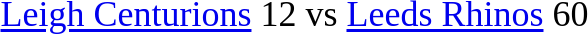<table style="font-size:150%;">
<tr>
<td> <a href='#'>Leigh Centurions</a> 12 vs  <a href='#'>Leeds Rhinos</a> 60</td>
</tr>
</table>
